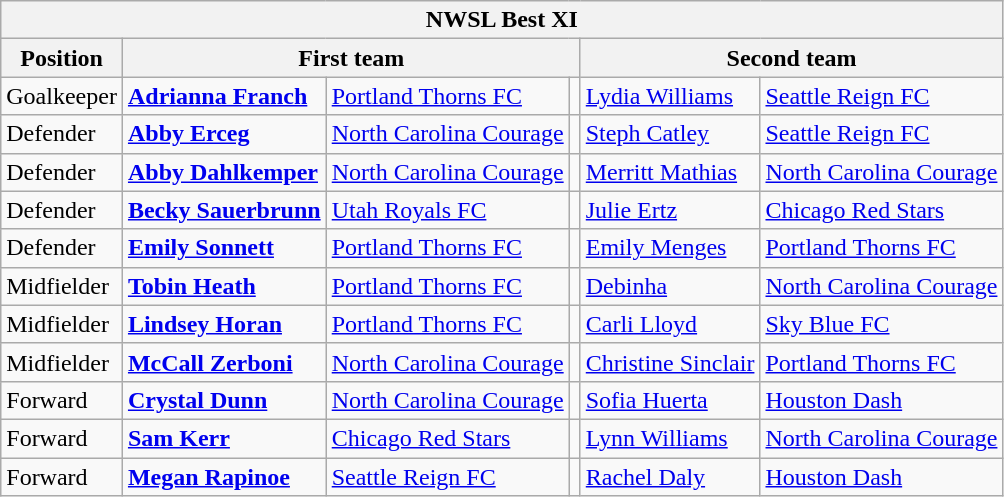<table class="wikitable">
<tr>
<th colspan=7>NWSL Best XI</th>
</tr>
<tr>
<th>Position</th>
<th colspan=3>First team </th>
<th colspan=3>Second team </th>
</tr>
<tr>
<td>Goalkeeper</td>
<td> <strong><a href='#'>Adrianna Franch</a> </strong></td>
<td><a href='#'>Portland Thorns FC</a></td>
<td></td>
<td> <a href='#'>Lydia Williams</a></td>
<td><a href='#'>Seattle Reign FC</a></td>
</tr>
<tr>
<td>Defender</td>
<td> <strong><a href='#'>Abby Erceg</a> </strong></td>
<td><a href='#'>North Carolina Courage</a></td>
<td></td>
<td> <a href='#'>Steph Catley</a></td>
<td><a href='#'>Seattle Reign FC</a></td>
</tr>
<tr>
<td>Defender</td>
<td> <strong><a href='#'>Abby Dahlkemper</a> </strong></td>
<td><a href='#'>North Carolina Courage</a></td>
<td></td>
<td> <a href='#'>Merritt Mathias</a></td>
<td><a href='#'>North Carolina Courage</a></td>
</tr>
<tr>
<td>Defender</td>
<td> <strong><a href='#'>Becky Sauerbrunn</a> </strong></td>
<td><a href='#'>Utah Royals FC</a></td>
<td></td>
<td> <a href='#'>Julie Ertz</a></td>
<td><a href='#'>Chicago Red Stars</a></td>
</tr>
<tr>
<td>Defender</td>
<td> <strong><a href='#'>Emily Sonnett</a> </strong></td>
<td><a href='#'>Portland Thorns FC</a></td>
<td></td>
<td> <a href='#'>Emily Menges</a></td>
<td><a href='#'>Portland Thorns FC</a></td>
</tr>
<tr>
<td>Midfielder</td>
<td> <strong><a href='#'>Tobin Heath</a> </strong></td>
<td><a href='#'>Portland Thorns FC</a></td>
<td></td>
<td> <a href='#'>Debinha</a></td>
<td><a href='#'>North Carolina Courage</a></td>
</tr>
<tr>
<td>Midfielder</td>
<td> <strong><a href='#'>Lindsey Horan</a> </strong></td>
<td><a href='#'>Portland Thorns FC</a></td>
<td></td>
<td> <a href='#'>Carli Lloyd</a></td>
<td><a href='#'>Sky Blue FC</a></td>
</tr>
<tr>
<td>Midfielder</td>
<td> <strong><a href='#'>McCall Zerboni</a> </strong></td>
<td><a href='#'>North Carolina Courage</a></td>
<td></td>
<td> <a href='#'>Christine Sinclair</a></td>
<td><a href='#'>Portland Thorns FC</a></td>
</tr>
<tr>
<td>Forward</td>
<td> <strong><a href='#'>Crystal Dunn</a> </strong></td>
<td><a href='#'>North Carolina Courage</a></td>
<td></td>
<td> <a href='#'>Sofia Huerta</a></td>
<td><a href='#'>Houston Dash</a></td>
</tr>
<tr>
<td>Forward</td>
<td> <strong><a href='#'>Sam Kerr</a> </strong></td>
<td><a href='#'>Chicago Red Stars</a></td>
<td></td>
<td> <a href='#'>Lynn Williams</a></td>
<td><a href='#'>North Carolina Courage</a></td>
</tr>
<tr>
<td>Forward</td>
<td> <strong><a href='#'>Megan Rapinoe</a> </strong></td>
<td><a href='#'>Seattle Reign FC</a></td>
<td></td>
<td> <a href='#'>Rachel Daly</a></td>
<td><a href='#'>Houston Dash</a></td>
</tr>
</table>
